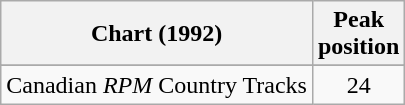<table class="wikitable sortable">
<tr>
<th>Chart (1992)</th>
<th>Peak<br>position</th>
</tr>
<tr>
</tr>
<tr>
<td>Canadian <em>RPM</em> Country Tracks</td>
<td align="center">24</td>
</tr>
</table>
